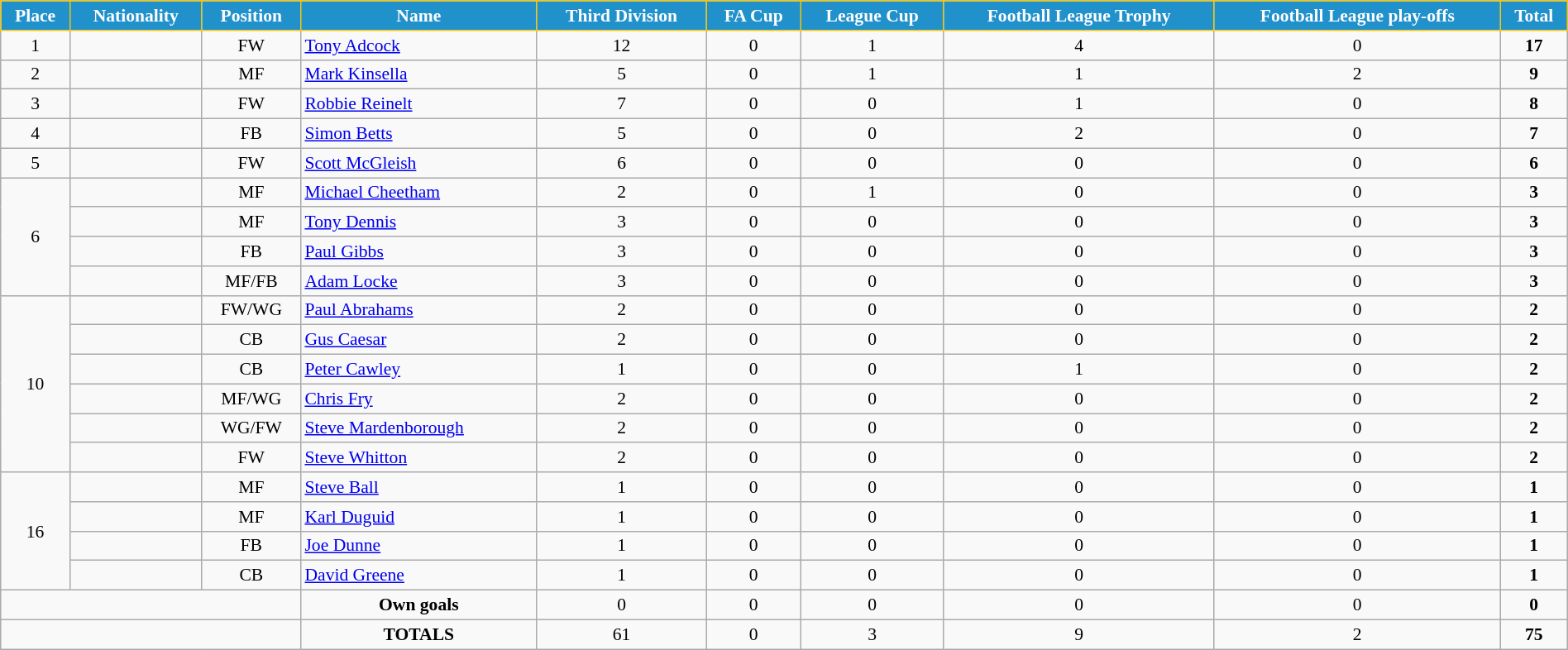<table class="wikitable" style="text-align:center; font-size:90%; width:100%;">
<tr>
<th style="background:#2191CC; color:white; border:1px solid #F7C408; text-align:center;">Place</th>
<th style="background:#2191CC; color:white; border:1px solid #F7C408; text-align:center;">Nationality</th>
<th style="background:#2191CC; color:white; border:1px solid #F7C408; text-align:center;">Position</th>
<th style="background:#2191CC; color:white; border:1px solid #F7C408; text-align:center;">Name</th>
<th style="background:#2191CC; color:white; border:1px solid #F7C408; text-align:center;">Third Division</th>
<th style="background:#2191CC; color:white; border:1px solid #F7C408; text-align:center;">FA Cup</th>
<th style="background:#2191CC; color:white; border:1px solid #F7C408; text-align:center;">League Cup</th>
<th style="background:#2191CC; color:white; border:1px solid #F7C408; text-align:center;">Football League Trophy</th>
<th style="background:#2191CC; color:white; border:1px solid #F7C408; text-align:center;">Football League play-offs</th>
<th style="background:#2191CC; color:white; border:1px solid #F7C408; text-align:center;">Total</th>
</tr>
<tr>
<td>1</td>
<td></td>
<td>FW</td>
<td align="left"><a href='#'>Tony Adcock</a></td>
<td>12</td>
<td>0</td>
<td>1</td>
<td>4</td>
<td>0</td>
<td><strong>17</strong></td>
</tr>
<tr>
<td>2</td>
<td></td>
<td>MF</td>
<td align="left"><a href='#'>Mark Kinsella</a></td>
<td>5</td>
<td>0</td>
<td>1</td>
<td>1</td>
<td>2</td>
<td><strong>9</strong></td>
</tr>
<tr>
<td>3</td>
<td></td>
<td>FW</td>
<td align="left"><a href='#'>Robbie Reinelt</a></td>
<td>7</td>
<td>0</td>
<td>0</td>
<td>1</td>
<td>0</td>
<td><strong>8</strong></td>
</tr>
<tr>
<td>4</td>
<td></td>
<td>FB</td>
<td align="left"><a href='#'>Simon Betts</a></td>
<td>5</td>
<td>0</td>
<td>0</td>
<td>2</td>
<td>0</td>
<td><strong>7</strong></td>
</tr>
<tr>
<td>5</td>
<td></td>
<td>FW</td>
<td align="left"><a href='#'>Scott McGleish</a></td>
<td>6</td>
<td>0</td>
<td>0</td>
<td>0</td>
<td>0</td>
<td><strong>6</strong></td>
</tr>
<tr>
<td rowspan=4>6</td>
<td></td>
<td>MF</td>
<td align="left"><a href='#'>Michael Cheetham</a></td>
<td>2</td>
<td>0</td>
<td>1</td>
<td>0</td>
<td>0</td>
<td><strong>3</strong></td>
</tr>
<tr>
<td></td>
<td>MF</td>
<td align="left"><a href='#'>Tony Dennis</a></td>
<td>3</td>
<td>0</td>
<td>0</td>
<td>0</td>
<td>0</td>
<td><strong>3</strong></td>
</tr>
<tr>
<td></td>
<td>FB</td>
<td align="left"><a href='#'>Paul Gibbs</a></td>
<td>3</td>
<td>0</td>
<td>0</td>
<td>0</td>
<td>0</td>
<td><strong>3</strong></td>
</tr>
<tr>
<td></td>
<td>MF/FB</td>
<td align="left"><a href='#'>Adam Locke</a></td>
<td>3</td>
<td>0</td>
<td>0</td>
<td>0</td>
<td>0</td>
<td><strong>3</strong></td>
</tr>
<tr>
<td rowspan=6>10</td>
<td></td>
<td>FW/WG</td>
<td align="left"><a href='#'>Paul Abrahams</a></td>
<td>2</td>
<td>0</td>
<td>0</td>
<td>0</td>
<td>0</td>
<td><strong>2</strong></td>
</tr>
<tr>
<td></td>
<td>CB</td>
<td align="left"><a href='#'>Gus Caesar</a></td>
<td>2</td>
<td>0</td>
<td>0</td>
<td>0</td>
<td>0</td>
<td><strong>2</strong></td>
</tr>
<tr>
<td></td>
<td>CB</td>
<td align="left"><a href='#'>Peter Cawley</a></td>
<td>1</td>
<td>0</td>
<td>0</td>
<td>1</td>
<td>0</td>
<td><strong>2</strong></td>
</tr>
<tr>
<td></td>
<td>MF/WG</td>
<td align="left"><a href='#'>Chris Fry</a></td>
<td>2</td>
<td>0</td>
<td>0</td>
<td>0</td>
<td>0</td>
<td><strong>2</strong></td>
</tr>
<tr>
<td></td>
<td>WG/FW</td>
<td align="left"><a href='#'>Steve Mardenborough</a></td>
<td>2</td>
<td>0</td>
<td>0</td>
<td>0</td>
<td>0</td>
<td><strong>2</strong></td>
</tr>
<tr>
<td></td>
<td>FW</td>
<td align="left"><a href='#'>Steve Whitton</a></td>
<td>2</td>
<td>0</td>
<td>0</td>
<td>0</td>
<td>0</td>
<td><strong>2</strong></td>
</tr>
<tr>
<td rowspan=4>16</td>
<td></td>
<td>MF</td>
<td align="left"><a href='#'>Steve Ball</a></td>
<td>1</td>
<td>0</td>
<td>0</td>
<td>0</td>
<td>0</td>
<td><strong>1</strong></td>
</tr>
<tr>
<td></td>
<td>MF</td>
<td align="left"><a href='#'>Karl Duguid</a></td>
<td>1</td>
<td>0</td>
<td>0</td>
<td>0</td>
<td>0</td>
<td><strong>1</strong></td>
</tr>
<tr>
<td></td>
<td>FB</td>
<td align="left"><a href='#'>Joe Dunne</a></td>
<td>1</td>
<td>0</td>
<td>0</td>
<td>0</td>
<td>0</td>
<td><strong>1</strong></td>
</tr>
<tr>
<td></td>
<td>CB</td>
<td align="left"><a href='#'>David Greene</a></td>
<td>1</td>
<td>0</td>
<td>0</td>
<td>0</td>
<td>0</td>
<td><strong>1</strong></td>
</tr>
<tr>
<td colspan="3"></td>
<td><strong>Own goals</strong></td>
<td>0</td>
<td>0</td>
<td>0</td>
<td>0</td>
<td>0</td>
<td><strong>0</strong></td>
</tr>
<tr>
<td colspan="3"></td>
<td><strong>TOTALS</strong></td>
<td>61</td>
<td>0</td>
<td>3</td>
<td>9</td>
<td>2</td>
<td><strong>75</strong></td>
</tr>
</table>
